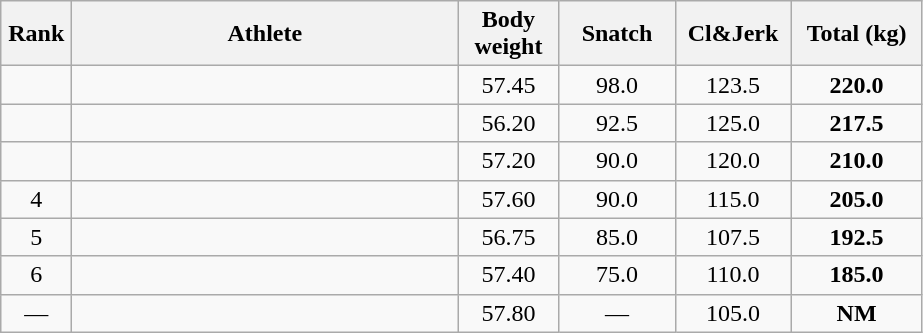<table class = "wikitable" style="text-align:center;">
<tr>
<th width=40>Rank</th>
<th width=250>Athlete</th>
<th width=60>Body weight</th>
<th width=70>Snatch</th>
<th width=70>Cl&Jerk</th>
<th width=80>Total (kg)</th>
</tr>
<tr>
<td></td>
<td align=left></td>
<td>57.45</td>
<td>98.0</td>
<td>123.5</td>
<td><strong>220.0</strong></td>
</tr>
<tr>
<td></td>
<td align=left></td>
<td>56.20</td>
<td>92.5</td>
<td>125.0</td>
<td><strong>217.5</strong></td>
</tr>
<tr>
<td></td>
<td align=left></td>
<td>57.20</td>
<td>90.0</td>
<td>120.0</td>
<td><strong>210.0</strong></td>
</tr>
<tr>
<td>4</td>
<td align=left></td>
<td>57.60</td>
<td>90.0</td>
<td>115.0</td>
<td><strong>205.0</strong></td>
</tr>
<tr>
<td>5</td>
<td align=left></td>
<td>56.75</td>
<td>85.0</td>
<td>107.5</td>
<td><strong>192.5</strong></td>
</tr>
<tr>
<td>6</td>
<td align=left></td>
<td>57.40</td>
<td>75.0</td>
<td>110.0</td>
<td><strong>185.0</strong></td>
</tr>
<tr>
<td>—</td>
<td align=left></td>
<td>57.80</td>
<td>—</td>
<td>105.0</td>
<td><strong>NM</strong></td>
</tr>
</table>
